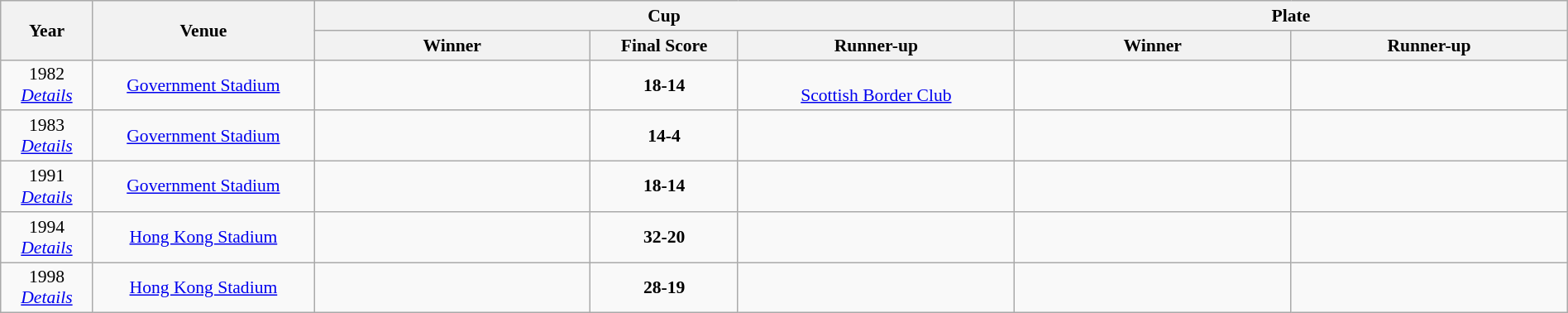<table class="wikitable" style="font-size:90%; width: 100%; text-align: center">
<tr>
<th rowspan=2 width=5%>Year</th>
<th rowspan=2 width=12%>Venue</th>
<th colspan=3>Cup</th>
<th colspan=2>Plate</th>
</tr>
<tr>
<th width=15%>Winner</th>
<th width=8%>Final Score</th>
<th width=15%>Runner-up</th>
<th width=15%>Winner</th>
<th width=15%>Runner-up</th>
</tr>
<tr>
<td>1982<br> <em><a href='#'>Details</a></em></td>
<td><a href='#'>Government Stadium</a></td>
<td><strong></strong></td>
<td><strong>18-14</strong></td>
<td><br><a href='#'>Scottish Border Club</a></td>
<td></td>
<td></td>
</tr>
<tr>
<td>1983<br> <em><a href='#'>Details</a></em></td>
<td><a href='#'>Government Stadium</a></td>
<td><strong></strong></td>
<td><strong>14-4</strong></td>
<td></td>
<td></td>
<td></td>
</tr>
<tr>
<td>1991<br> <em><a href='#'>Details</a></em></td>
<td><a href='#'>Government Stadium</a></td>
<td><strong></strong></td>
<td><strong>18-14</strong></td>
<td></td>
<td></td>
<td></td>
</tr>
<tr>
<td>1994<br> <em><a href='#'>Details</a></em></td>
<td><a href='#'>Hong Kong Stadium</a></td>
<td><strong></strong></td>
<td><strong>32-20</strong></td>
<td></td>
<td></td>
<td></td>
</tr>
<tr>
<td>1998<br> <em><a href='#'>Details</a></em></td>
<td><a href='#'>Hong Kong Stadium</a></td>
<td><strong></strong></td>
<td><strong>28-19</strong></td>
<td></td>
<td></td>
<td></td>
</tr>
</table>
